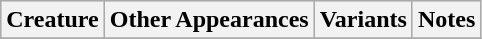<table class="wikitable">
<tr bgcolor="#CCCCCC">
<th>Creature</th>
<th>Other Appearances</th>
<th>Variants</th>
<th>Notes</th>
</tr>
<tr>
</tr>
</table>
